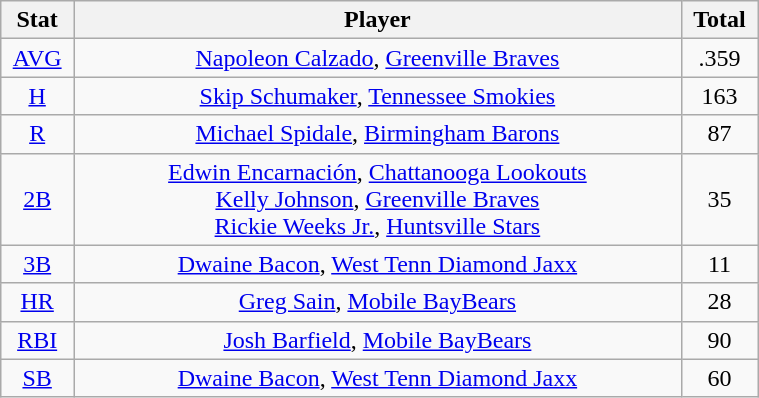<table class="wikitable" width="40%" style="text-align:center;">
<tr>
<th width="5%">Stat</th>
<th width="60%">Player</th>
<th width="5%">Total</th>
</tr>
<tr>
<td><a href='#'>AVG</a></td>
<td><a href='#'>Napoleon Calzado</a>, <a href='#'>Greenville Braves</a></td>
<td>.359</td>
</tr>
<tr>
<td><a href='#'>H</a></td>
<td><a href='#'>Skip Schumaker</a>, <a href='#'>Tennessee Smokies</a></td>
<td>163</td>
</tr>
<tr>
<td><a href='#'>R</a></td>
<td><a href='#'>Michael Spidale</a>, <a href='#'>Birmingham Barons</a></td>
<td>87</td>
</tr>
<tr>
<td><a href='#'>2B</a></td>
<td><a href='#'>Edwin Encarnación</a>, <a href='#'>Chattanooga Lookouts</a> <br> <a href='#'>Kelly Johnson</a>, <a href='#'>Greenville Braves</a> <br> <a href='#'>Rickie Weeks Jr.</a>, <a href='#'>Huntsville Stars</a></td>
<td>35</td>
</tr>
<tr>
<td><a href='#'>3B</a></td>
<td><a href='#'>Dwaine Bacon</a>, <a href='#'>West Tenn Diamond Jaxx</a></td>
<td>11</td>
</tr>
<tr>
<td><a href='#'>HR</a></td>
<td><a href='#'>Greg Sain</a>, <a href='#'>Mobile BayBears</a></td>
<td>28</td>
</tr>
<tr>
<td><a href='#'>RBI</a></td>
<td><a href='#'>Josh Barfield</a>, <a href='#'>Mobile BayBears</a></td>
<td>90</td>
</tr>
<tr>
<td><a href='#'>SB</a></td>
<td><a href='#'>Dwaine Bacon</a>, <a href='#'>West Tenn Diamond Jaxx</a></td>
<td>60</td>
</tr>
</table>
